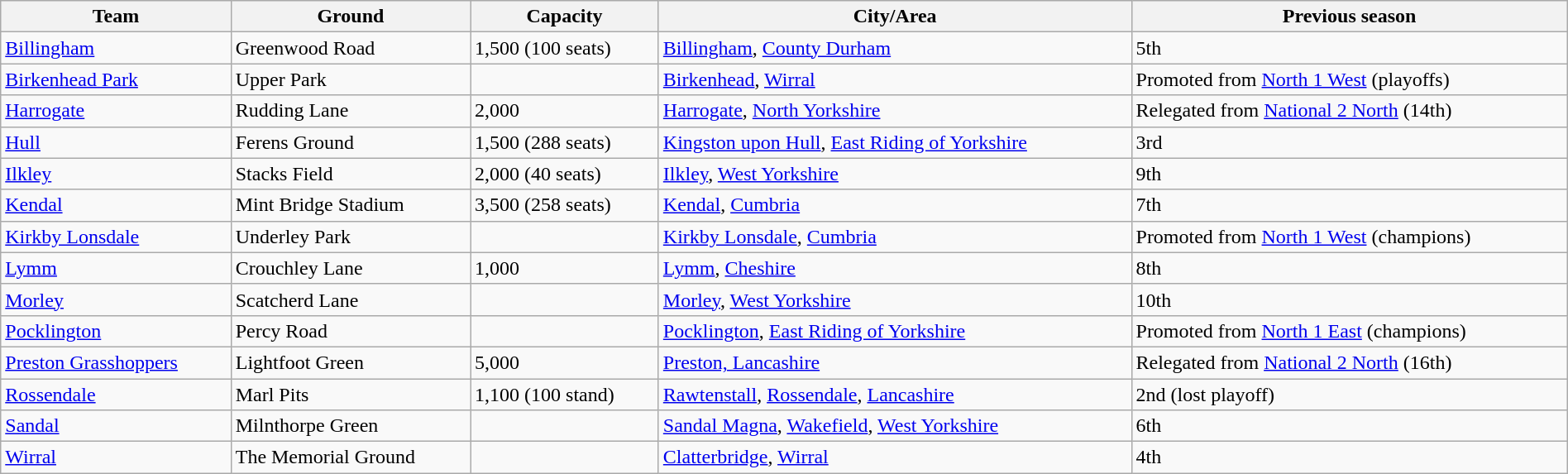<table class="wikitable sortable" width=100%>
<tr>
<th>Team</th>
<th>Ground</th>
<th>Capacity</th>
<th>City/Area</th>
<th>Previous season</th>
</tr>
<tr>
<td><a href='#'>Billingham</a></td>
<td>Greenwood Road</td>
<td>1,500 (100 seats)</td>
<td><a href='#'>Billingham</a>, <a href='#'>County Durham</a></td>
<td>5th</td>
</tr>
<tr>
<td><a href='#'>Birkenhead Park</a></td>
<td>Upper Park</td>
<td></td>
<td><a href='#'>Birkenhead</a>, <a href='#'>Wirral</a></td>
<td>Promoted from <a href='#'>North 1 West</a> (playoffs)</td>
</tr>
<tr>
<td><a href='#'>Harrogate</a></td>
<td>Rudding Lane</td>
<td>2,000</td>
<td><a href='#'>Harrogate</a>, <a href='#'>North Yorkshire</a></td>
<td>Relegated from <a href='#'>National 2 North</a> (14th)</td>
</tr>
<tr>
<td><a href='#'>Hull</a></td>
<td>Ferens Ground</td>
<td>1,500 (288 seats)</td>
<td><a href='#'>Kingston upon Hull</a>, <a href='#'>East Riding of Yorkshire</a></td>
<td>3rd</td>
</tr>
<tr>
<td><a href='#'>Ilkley</a></td>
<td>Stacks Field</td>
<td>2,000 (40 seats)</td>
<td><a href='#'>Ilkley</a>, <a href='#'>West Yorkshire</a></td>
<td>9th</td>
</tr>
<tr>
<td><a href='#'>Kendal</a></td>
<td>Mint Bridge Stadium</td>
<td>3,500 (258 seats)</td>
<td><a href='#'>Kendal</a>, <a href='#'>Cumbria</a></td>
<td>7th</td>
</tr>
<tr>
<td><a href='#'>Kirkby Lonsdale</a></td>
<td>Underley Park</td>
<td></td>
<td><a href='#'>Kirkby Lonsdale</a>, <a href='#'>Cumbria</a></td>
<td>Promoted from <a href='#'>North 1 West</a> (champions)</td>
</tr>
<tr>
<td><a href='#'>Lymm</a></td>
<td>Crouchley Lane</td>
<td>1,000</td>
<td><a href='#'>Lymm</a>, <a href='#'>Cheshire</a></td>
<td>8th</td>
</tr>
<tr>
<td><a href='#'>Morley</a></td>
<td>Scatcherd Lane</td>
<td></td>
<td><a href='#'>Morley</a>, <a href='#'>West Yorkshire</a></td>
<td>10th</td>
</tr>
<tr>
<td><a href='#'>Pocklington</a></td>
<td>Percy Road</td>
<td></td>
<td><a href='#'>Pocklington</a>, <a href='#'>East Riding of Yorkshire</a></td>
<td>Promoted from <a href='#'>North 1 East</a> (champions)</td>
</tr>
<tr>
<td><a href='#'>Preston Grasshoppers</a></td>
<td>Lightfoot Green</td>
<td>5,000</td>
<td><a href='#'>Preston, Lancashire</a></td>
<td>Relegated from <a href='#'>National 2 North</a> (16th)</td>
</tr>
<tr>
<td><a href='#'>Rossendale</a></td>
<td>Marl Pits</td>
<td>1,100 (100 stand)</td>
<td><a href='#'>Rawtenstall</a>, <a href='#'>Rossendale</a>, <a href='#'>Lancashire</a></td>
<td>2nd (lost playoff)</td>
</tr>
<tr>
<td><a href='#'>Sandal</a></td>
<td>Milnthorpe Green</td>
<td></td>
<td><a href='#'>Sandal Magna</a>, <a href='#'>Wakefield</a>, <a href='#'>West Yorkshire</a></td>
<td>6th</td>
</tr>
<tr>
<td><a href='#'>Wirral</a></td>
<td>The Memorial Ground</td>
<td></td>
<td><a href='#'>Clatterbridge</a>, <a href='#'>Wirral</a></td>
<td>4th</td>
</tr>
</table>
